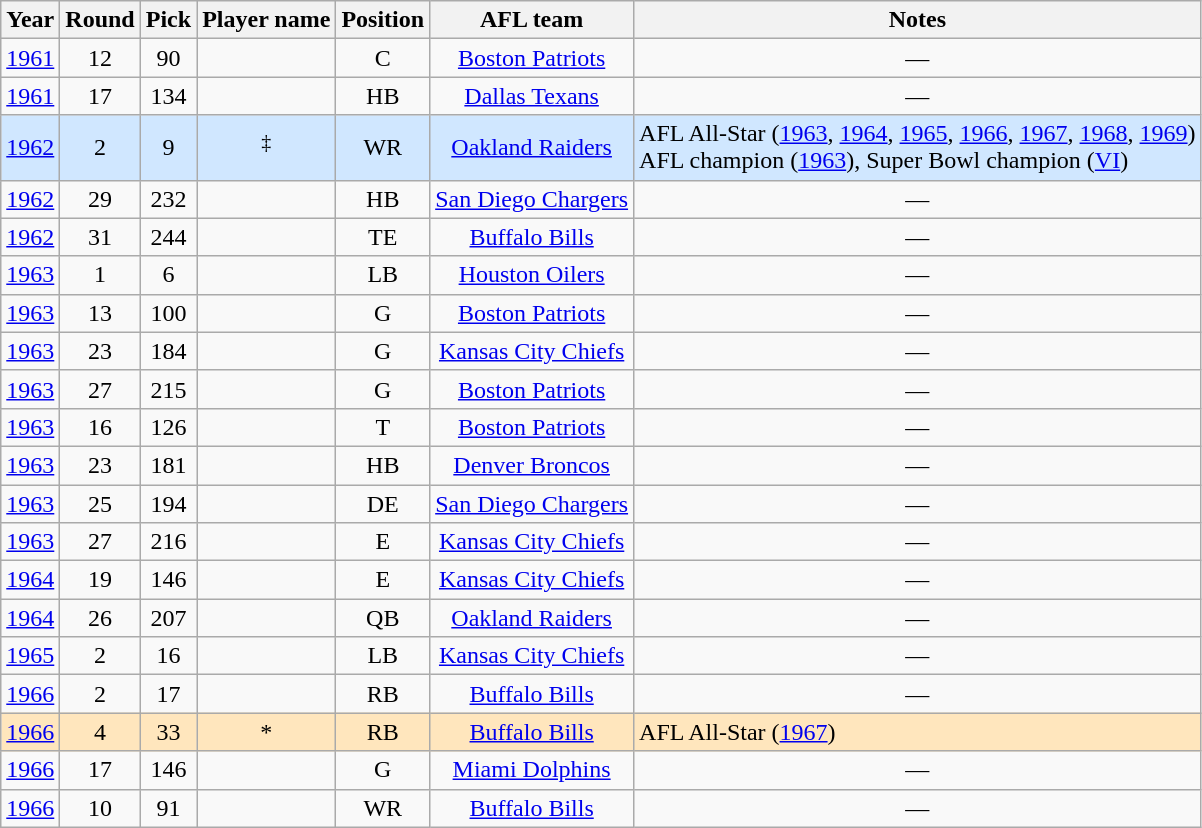<table class="wikitable sortable">
<tr>
<th>Year</th>
<th>Round</th>
<th>Pick</th>
<th>Player name</th>
<th>Position</th>
<th>AFL team</th>
<th>Notes</th>
</tr>
<tr>
<td align="center"><a href='#'>1961</a></td>
<td align="center">12</td>
<td align="center">90</td>
<td align="center"></td>
<td align="center">C</td>
<td align="center"><a href='#'>Boston Patriots</a></td>
<td align="center">—</td>
</tr>
<tr>
<td align="center"><a href='#'>1961</a></td>
<td align="center">17</td>
<td align="center">134</td>
<td align="center"></td>
<td align="center">HB</td>
<td align="center"><a href='#'>Dallas Texans</a></td>
<td align="center">—</td>
</tr>
<tr bgcolor="#D0E7FF">
<td align="center"><a href='#'>1962</a></td>
<td align="center">2</td>
<td align="center">9</td>
<td align="center"><sup>‡</sup></td>
<td align="center">WR</td>
<td align="center"><a href='#'>Oakland Raiders</a></td>
<td>AFL All-Star (<a href='#'>1963</a>, <a href='#'>1964</a>, <a href='#'>1965</a>, <a href='#'>1966</a>, <a href='#'>1967</a>, <a href='#'>1968</a>, <a href='#'>1969</a>)<br>AFL champion (<a href='#'>1963</a>), Super Bowl champion (<a href='#'>VI</a>)</td>
</tr>
<tr>
<td align="center"><a href='#'>1962</a></td>
<td align="center">29</td>
<td align="center">232</td>
<td align="center"></td>
<td align="center">HB</td>
<td align="center"><a href='#'>San Diego Chargers</a></td>
<td align="center">—</td>
</tr>
<tr>
<td align="center"><a href='#'>1962</a></td>
<td align="center">31</td>
<td align="center">244</td>
<td align="center"></td>
<td align="center">TE</td>
<td align="center"><a href='#'>Buffalo Bills</a></td>
<td align="center">—</td>
</tr>
<tr>
<td align="center"><a href='#'>1963</a></td>
<td align="center">1</td>
<td align="center">6</td>
<td align="center"></td>
<td align="center">LB</td>
<td align="center"><a href='#'>Houston Oilers</a></td>
<td align="center">—</td>
</tr>
<tr>
<td align="center"><a href='#'>1963</a></td>
<td align="center">13</td>
<td align="center">100</td>
<td align="center"></td>
<td align="center">G</td>
<td align="center"><a href='#'>Boston Patriots</a></td>
<td align="center">—</td>
</tr>
<tr>
<td align="center"><a href='#'>1963</a></td>
<td align="center">23</td>
<td align="center">184</td>
<td align="center"></td>
<td align="center">G</td>
<td align="center"><a href='#'>Kansas City Chiefs</a></td>
<td align="center">—</td>
</tr>
<tr>
<td align="center"><a href='#'>1963</a></td>
<td align="center">27</td>
<td align="center">215</td>
<td align="center"></td>
<td align="center">G</td>
<td align="center"><a href='#'>Boston Patriots</a></td>
<td align="center">—</td>
</tr>
<tr>
<td align="center"><a href='#'>1963</a></td>
<td align="center">16</td>
<td align="center">126</td>
<td align="center"></td>
<td align="center">T</td>
<td align="center"><a href='#'>Boston Patriots</a></td>
<td align="center">—</td>
</tr>
<tr>
<td align="center"><a href='#'>1963</a></td>
<td align="center">23</td>
<td align="center">181</td>
<td align="center"></td>
<td align="center">HB</td>
<td align="center"><a href='#'>Denver Broncos</a></td>
<td align="center">—</td>
</tr>
<tr>
<td align="center"><a href='#'>1963</a></td>
<td align="center">25</td>
<td align="center">194</td>
<td align="center"></td>
<td align="center">DE</td>
<td align="center"><a href='#'>San Diego Chargers</a></td>
<td align="center">—</td>
</tr>
<tr>
<td align="center"><a href='#'>1963</a></td>
<td align="center">27</td>
<td align="center">216</td>
<td align="center"></td>
<td align="center">E</td>
<td align="center"><a href='#'>Kansas City Chiefs</a></td>
<td align="center">—</td>
</tr>
<tr>
<td align="center"><a href='#'>1964</a></td>
<td align="center">19</td>
<td align="center">146</td>
<td align="center"></td>
<td align="center">E</td>
<td align="center"><a href='#'>Kansas City Chiefs</a></td>
<td align="center">—</td>
</tr>
<tr>
<td align="center"><a href='#'>1964</a></td>
<td align="center">26</td>
<td align="center">207</td>
<td align="center"></td>
<td align="center">QB</td>
<td align="center"><a href='#'>Oakland Raiders</a></td>
<td align="center">—</td>
</tr>
<tr>
<td align="center"><a href='#'>1965</a></td>
<td align="center">2</td>
<td align="center">16</td>
<td align="center"></td>
<td align="center">LB</td>
<td align="center"><a href='#'>Kansas City Chiefs</a></td>
<td align="center">—</td>
</tr>
<tr>
<td align="center"><a href='#'>1966</a></td>
<td align="center">2</td>
<td align="center">17</td>
<td align="center"></td>
<td align="center">RB</td>
<td align="center"><a href='#'>Buffalo Bills</a></td>
<td align="center">—</td>
</tr>
<tr bgcolor="#FFE6BD">
<td align="center"><a href='#'>1966</a></td>
<td align="center">4</td>
<td align="center">33</td>
<td align="center">*</td>
<td align="center">RB</td>
<td align="center"><a href='#'>Buffalo Bills</a></td>
<td>AFL All-Star (<a href='#'>1967</a>)</td>
</tr>
<tr>
<td align="center"><a href='#'>1966</a></td>
<td align="center">17</td>
<td align="center">146</td>
<td align="center"></td>
<td align="center">G</td>
<td align="center"><a href='#'>Miami Dolphins</a></td>
<td align="center">—</td>
</tr>
<tr>
<td align="center"><a href='#'>1966</a></td>
<td align="center">10</td>
<td align="center">91</td>
<td align="center"></td>
<td align="center">WR</td>
<td align="center"><a href='#'>Buffalo Bills</a></td>
<td align="center">—</td>
</tr>
</table>
